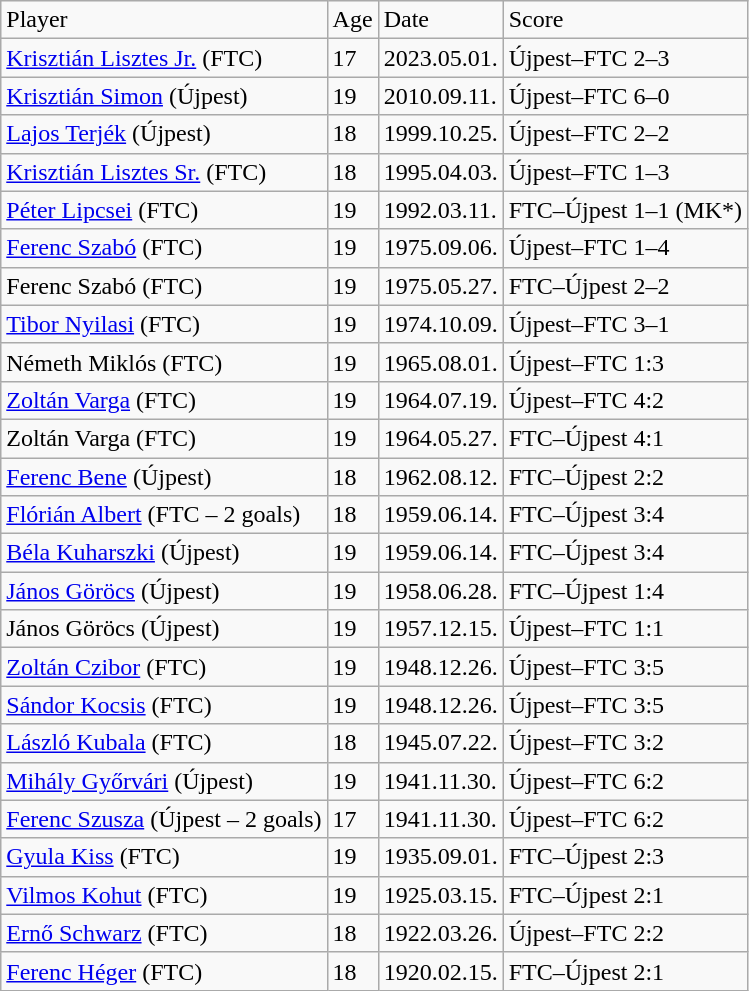<table class="wikitable">
<tr>
<td>Player</td>
<td>Age</td>
<td>Date</td>
<td>Score</td>
</tr>
<tr>
<td><a href='#'>Krisztián Lisztes Jr.</a> (FTC)</td>
<td>17</td>
<td>2023.05.01.</td>
<td>Újpest–FTC 2–3</td>
</tr>
<tr>
<td><a href='#'>Krisztián Simon</a> (Újpest)</td>
<td>19</td>
<td>2010.09.11.</td>
<td>Újpest–FTC 6–0</td>
</tr>
<tr>
<td><a href='#'>Lajos Terjék</a> (Újpest)</td>
<td>18</td>
<td>1999.10.25.</td>
<td>Újpest–FTC 2–2</td>
</tr>
<tr>
<td><a href='#'>Krisztián Lisztes Sr.</a> (FTC)</td>
<td>18</td>
<td>1995.04.03.</td>
<td>Újpest–FTC 1–3</td>
</tr>
<tr>
<td><a href='#'>Péter Lipcsei</a> (FTC)</td>
<td>19</td>
<td>1992.03.11.</td>
<td>FTC–Újpest 1–1 (MK*)</td>
</tr>
<tr>
<td><a href='#'>Ferenc Szabó</a> (FTC)</td>
<td>19</td>
<td>1975.09.06.</td>
<td>Újpest–FTC 1–4</td>
</tr>
<tr>
<td>Ferenc Szabó (FTC)</td>
<td>19</td>
<td>1975.05.27.</td>
<td>FTC–Újpest 2–2</td>
</tr>
<tr>
<td><a href='#'>Tibor Nyilasi</a> (FTC)</td>
<td>19</td>
<td>1974.10.09.</td>
<td>Újpest–FTC 3–1</td>
</tr>
<tr>
<td>Németh Miklós (FTC)</td>
<td>19</td>
<td>1965.08.01.</td>
<td>Újpest–FTC 1:3</td>
</tr>
<tr>
<td><a href='#'>Zoltán Varga</a> (FTC)</td>
<td>19</td>
<td>1964.07.19.</td>
<td>Újpest–FTC 4:2</td>
</tr>
<tr>
<td>Zoltán Varga (FTC)</td>
<td>19</td>
<td>1964.05.27.</td>
<td>FTC–Újpest 4:1</td>
</tr>
<tr>
<td><a href='#'>Ferenc Bene</a> (Újpest)</td>
<td>18</td>
<td>1962.08.12.</td>
<td>FTC–Újpest 2:2</td>
</tr>
<tr>
<td><a href='#'>Flórián Albert</a> (FTC – 2 goals)</td>
<td>18</td>
<td>1959.06.14.</td>
<td>FTC–Újpest 3:4</td>
</tr>
<tr>
<td><a href='#'>Béla Kuharszki</a> (Újpest)</td>
<td>19</td>
<td>1959.06.14.</td>
<td>FTC–Újpest 3:4</td>
</tr>
<tr>
<td><a href='#'>János Göröcs</a> (Újpest)</td>
<td>19</td>
<td>1958.06.28.</td>
<td>FTC–Újpest 1:4</td>
</tr>
<tr>
<td>János Göröcs (Újpest)</td>
<td>19</td>
<td>1957.12.15.</td>
<td>Újpest–FTC 1:1</td>
</tr>
<tr>
<td><a href='#'>Zoltán Czibor</a> (FTC)</td>
<td>19</td>
<td>1948.12.26.</td>
<td>Újpest–FTC 3:5</td>
</tr>
<tr>
<td><a href='#'>Sándor Kocsis</a> (FTC)</td>
<td>19</td>
<td>1948.12.26.</td>
<td>Újpest–FTC 3:5</td>
</tr>
<tr>
<td><a href='#'>László Kubala</a> (FTC)</td>
<td>18</td>
<td>1945.07.22.</td>
<td>Újpest–FTC 3:2</td>
</tr>
<tr>
<td><a href='#'>Mihály Győrvári</a> (Újpest)</td>
<td>19</td>
<td>1941.11.30.</td>
<td>Újpest–FTC 6:2</td>
</tr>
<tr>
<td><a href='#'>Ferenc Szusza</a> (Újpest – 2 goals)</td>
<td>17</td>
<td>1941.11.30.</td>
<td>Újpest–FTC 6:2</td>
</tr>
<tr>
<td><a href='#'>Gyula Kiss</a> (FTC)</td>
<td>19</td>
<td>1935.09.01.</td>
<td>FTC–Újpest 2:3</td>
</tr>
<tr>
<td><a href='#'>Vilmos Kohut</a> (FTC)</td>
<td>19</td>
<td>1925.03.15.</td>
<td>FTC–Újpest 2:1</td>
</tr>
<tr>
<td><a href='#'>Ernő Schwarz</a> (FTC)</td>
<td>18</td>
<td>1922.03.26.</td>
<td>Újpest–FTC 2:2</td>
</tr>
<tr>
<td><a href='#'>Ferenc Héger</a> (FTC)</td>
<td>18</td>
<td>1920.02.15.</td>
<td>FTC–Újpest 2:1</td>
</tr>
</table>
